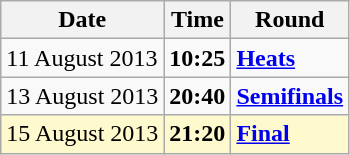<table class="wikitable">
<tr>
<th>Date</th>
<th>Time</th>
<th>Round</th>
</tr>
<tr>
<td>11 August 2013</td>
<td><strong>10:25</strong></td>
<td><strong><a href='#'>Heats</a></strong></td>
</tr>
<tr>
<td>13 August 2013</td>
<td><strong>20:40</strong></td>
<td><strong><a href='#'>Semifinals</a></strong></td>
</tr>
<tr style=background:lemonchiffon>
<td>15 August 2013</td>
<td><strong>21:20</strong></td>
<td><strong><a href='#'>Final</a></strong></td>
</tr>
</table>
